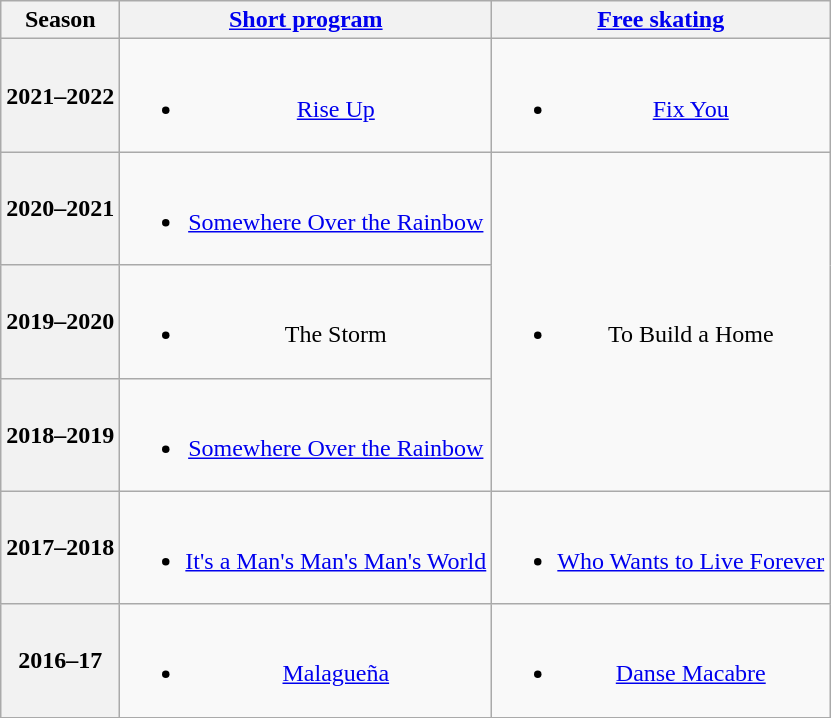<table class="wikitable" style="text-align:center">
<tr>
<th>Season</th>
<th><a href='#'>Short program</a></th>
<th><a href='#'>Free skating</a></th>
</tr>
<tr>
<th>2021–2022 <br></th>
<td><br><ul><li><a href='#'>Rise Up</a> <br></li></ul></td>
<td><br><ul><li><a href='#'>Fix You</a> <br></li></ul></td>
</tr>
<tr>
<th>2020–2021 <br></th>
<td><br><ul><li><a href='#'>Somewhere Over the Rainbow</a> <br></li></ul></td>
<td rowspan=3><br><ul><li>To Build a Home <br></li></ul></td>
</tr>
<tr>
<th>2019–2020 <br></th>
<td><br><ul><li>The Storm <br></li></ul></td>
</tr>
<tr>
<th>2018–2019 <br></th>
<td><br><ul><li><a href='#'>Somewhere Over the Rainbow</a> <br></li></ul></td>
</tr>
<tr>
<th>2017–2018 <br></th>
<td><br><ul><li><a href='#'>It's a Man's Man's Man's World</a> <br></li></ul></td>
<td><br><ul><li><a href='#'>Who Wants to Live Forever</a> <br></li></ul></td>
</tr>
<tr>
<th>2016–17 <br></th>
<td><br><ul><li><a href='#'>Malagueña</a> <br></li></ul></td>
<td><br><ul><li><a href='#'>Danse Macabre</a> <br></li></ul></td>
</tr>
</table>
